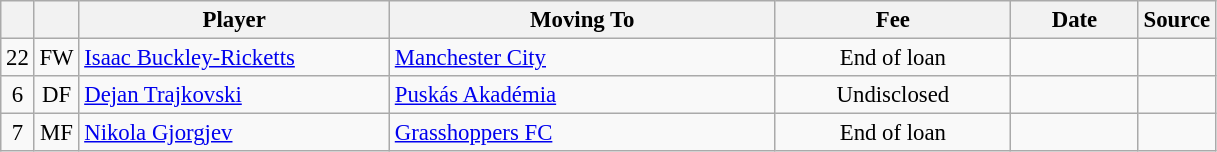<table class="wikitable plainrowheaders sortable" style="font-size:95%">
<tr>
<th></th>
<th></th>
<th scope=col style="width:200px;"><strong>Player</strong></th>
<th scope=col style="width:250px;"><strong>Moving To</strong></th>
<th scope=col style="width:150px;"><strong>Fee</strong></th>
<th scope=col style="width:78px;"><strong>Date</strong></th>
<th><strong>Source</strong></th>
</tr>
<tr>
<td align=center>22</td>
<td align=center>FW</td>
<td> <a href='#'>Isaac Buckley-Ricketts</a></td>
<td> <a href='#'>Manchester City</a></td>
<td align=center>End of loan</td>
<td align=center></td>
<td align=center></td>
</tr>
<tr>
<td align=center>6</td>
<td align=center>DF</td>
<td> <a href='#'>Dejan Trajkovski</a></td>
<td> <a href='#'>Puskás Akadémia</a></td>
<td align=center>Undisclosed</td>
<td align=center></td>
<td align=center></td>
</tr>
<tr>
<td align=center>7</td>
<td align=center>MF</td>
<td> <a href='#'>Nikola Gjorgjev</a></td>
<td> <a href='#'>Grasshoppers FC</a></td>
<td align=center>End of loan</td>
<td align=center></td>
<td align=center></td>
</tr>
</table>
